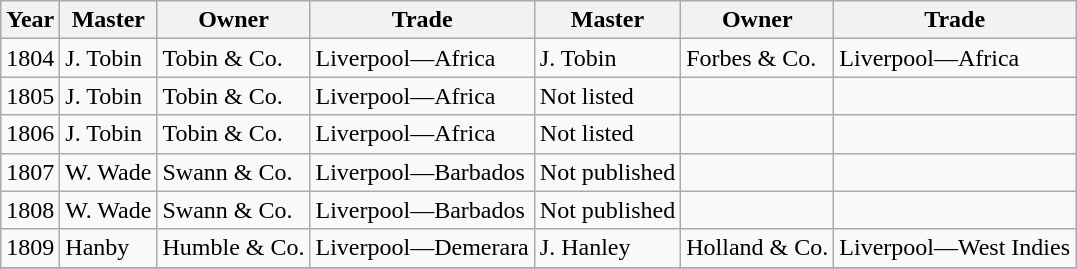<table class="sortable wikitable">
<tr>
<th>Year</th>
<th>Master</th>
<th>Owner</th>
<th>Trade</th>
<th>Master</th>
<th>Owner</th>
<th>Trade</th>
</tr>
<tr>
<td>1804</td>
<td>J. Tobin</td>
<td>Tobin & Co.</td>
<td>Liverpool—Africa</td>
<td>J. Tobin</td>
<td>Forbes & Co.</td>
<td>Liverpool—Africa</td>
</tr>
<tr>
<td>1805</td>
<td>J. Tobin</td>
<td>Tobin & Co.</td>
<td>Liverpool—Africa</td>
<td>Not listed</td>
<td></td>
<td></td>
</tr>
<tr>
<td>1806</td>
<td>J. Tobin</td>
<td>Tobin & Co.</td>
<td>Liverpool—Africa</td>
<td>Not listed</td>
<td></td>
<td></td>
</tr>
<tr>
<td>1807</td>
<td>W. Wade</td>
<td>Swann & Co.</td>
<td>Liverpool—Barbados</td>
<td>Not published</td>
<td></td>
<td></td>
</tr>
<tr>
<td>1808</td>
<td>W. Wade</td>
<td>Swann & Co.</td>
<td>Liverpool—Barbados</td>
<td>Not published</td>
<td></td>
<td></td>
</tr>
<tr>
<td>1809</td>
<td>Hanby</td>
<td>Humble & Co.</td>
<td>Liverpool—Demerara</td>
<td>J. Hanley</td>
<td>Holland & Co.</td>
<td>Liverpool—West Indies</td>
</tr>
<tr>
</tr>
</table>
